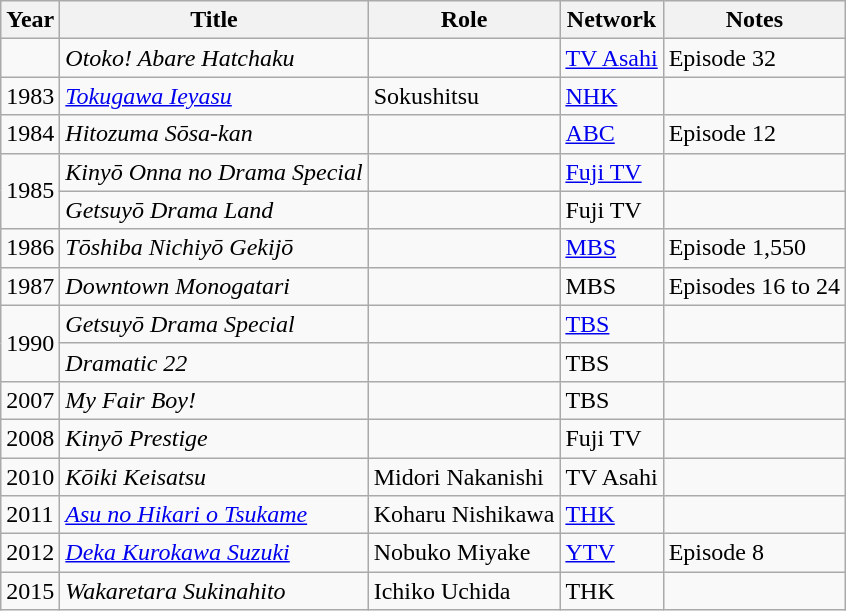<table class="wikitable">
<tr>
<th>Year</th>
<th>Title</th>
<th>Role</th>
<th>Network</th>
<th>Notes</th>
</tr>
<tr>
<td></td>
<td><em>Otoko! Abare Hatchaku</em></td>
<td></td>
<td><a href='#'>TV Asahi</a></td>
<td>Episode 32</td>
</tr>
<tr>
<td>1983</td>
<td><em><a href='#'>Tokugawa Ieyasu</a></em></td>
<td>Sokushitsu</td>
<td><a href='#'>NHK</a></td>
<td></td>
</tr>
<tr>
<td>1984</td>
<td><em>Hitozuma Sōsa-kan</em></td>
<td></td>
<td><a href='#'>ABC</a></td>
<td>Episode 12</td>
</tr>
<tr>
<td rowspan="2">1985</td>
<td><em>Kinyō Onna no Drama Special</em></td>
<td></td>
<td><a href='#'>Fuji TV</a></td>
<td></td>
</tr>
<tr>
<td><em>Getsuyō Drama Land</em></td>
<td></td>
<td>Fuji TV</td>
<td></td>
</tr>
<tr>
<td>1986</td>
<td><em>Tōshiba Nichiyō Gekijō</em></td>
<td></td>
<td><a href='#'>MBS</a></td>
<td>Episode 1,550</td>
</tr>
<tr>
<td>1987</td>
<td><em>Downtown Monogatari</em></td>
<td></td>
<td>MBS</td>
<td>Episodes 16 to 24</td>
</tr>
<tr>
<td rowspan="2">1990</td>
<td><em>Getsuyō Drama Special</em></td>
<td></td>
<td><a href='#'>TBS</a></td>
<td></td>
</tr>
<tr>
<td><em>Dramatic 22</em></td>
<td></td>
<td>TBS</td>
<td></td>
</tr>
<tr>
<td>2007</td>
<td><em>My Fair Boy!</em></td>
<td></td>
<td>TBS</td>
<td></td>
</tr>
<tr>
<td>2008</td>
<td><em>Kinyō Prestige</em></td>
<td></td>
<td>Fuji TV</td>
<td></td>
</tr>
<tr>
<td>2010</td>
<td><em>Kōiki Keisatsu</em></td>
<td>Midori Nakanishi</td>
<td>TV Asahi</td>
<td></td>
</tr>
<tr>
<td>2011</td>
<td><em><a href='#'>Asu no Hikari o Tsukame</a></em></td>
<td>Koharu Nishikawa</td>
<td><a href='#'>THK</a></td>
<td></td>
</tr>
<tr>
<td>2012</td>
<td><em><a href='#'>Deka Kurokawa Suzuki</a></em></td>
<td>Nobuko Miyake</td>
<td><a href='#'>YTV</a></td>
<td>Episode 8</td>
</tr>
<tr>
<td>2015</td>
<td><em>Wakaretara Sukinahito</em></td>
<td>Ichiko Uchida</td>
<td>THK</td>
<td></td>
</tr>
</table>
